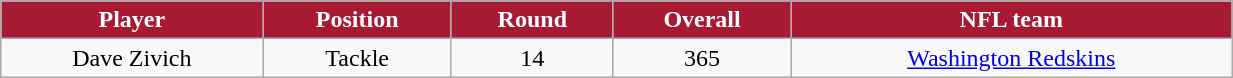<table class="wikitable" width="65%">
<tr align="center"  style="background:#A81933;color:#FFFFFF;">
<td><strong>Player</strong></td>
<td><strong>Position</strong></td>
<td><strong>Round</strong></td>
<td><strong>Overall</strong></td>
<td><strong>NFL team</strong></td>
</tr>
<tr align="center" bgcolor="">
<td>Dave Zivich</td>
<td>Tackle</td>
<td>14</td>
<td>365</td>
<td><a href='#'>Washington Redskins</a></td>
</tr>
</table>
